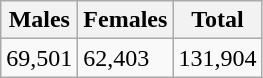<table class="wikitable">
<tr>
<th>Males</th>
<th>Females</th>
<th>Total</th>
</tr>
<tr>
<td>69,501</td>
<td>62,403</td>
<td>131,904</td>
</tr>
</table>
